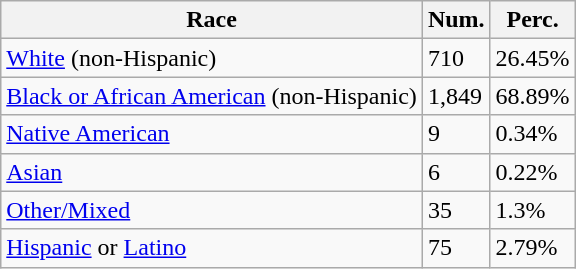<table class="wikitable">
<tr>
<th>Race</th>
<th>Num.</th>
<th>Perc.</th>
</tr>
<tr>
<td><a href='#'>White</a> (non-Hispanic)</td>
<td>710</td>
<td>26.45%</td>
</tr>
<tr>
<td><a href='#'>Black or African American</a> (non-Hispanic)</td>
<td>1,849</td>
<td>68.89%</td>
</tr>
<tr>
<td><a href='#'>Native American</a></td>
<td>9</td>
<td>0.34%</td>
</tr>
<tr>
<td><a href='#'>Asian</a></td>
<td>6</td>
<td>0.22%</td>
</tr>
<tr>
<td><a href='#'>Other/Mixed</a></td>
<td>35</td>
<td>1.3%</td>
</tr>
<tr>
<td><a href='#'>Hispanic</a> or <a href='#'>Latino</a></td>
<td>75</td>
<td>2.79%</td>
</tr>
</table>
